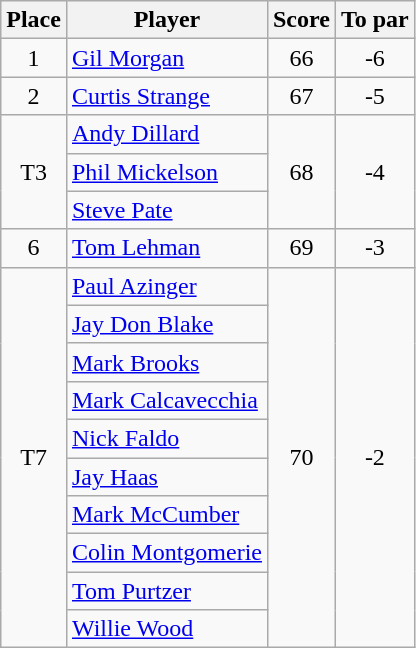<table class="wikitable">
<tr>
<th>Place</th>
<th>Player</th>
<th>Score</th>
<th>To par</th>
</tr>
<tr>
<td align=center>1</td>
<td> <a href='#'>Gil Morgan</a></td>
<td align=center>66</td>
<td align=center>-6</td>
</tr>
<tr>
<td align=center>2</td>
<td> <a href='#'>Curtis Strange</a></td>
<td align=center>67</td>
<td align=center>-5</td>
</tr>
<tr>
<td rowspan="3" align=center>T3</td>
<td> <a href='#'>Andy Dillard</a></td>
<td rowspan="3" align=center>68</td>
<td rowspan="3" align=center>-4</td>
</tr>
<tr>
<td> <a href='#'>Phil Mickelson</a></td>
</tr>
<tr>
<td> <a href='#'>Steve Pate</a></td>
</tr>
<tr>
<td align=center>6</td>
<td> <a href='#'>Tom Lehman</a></td>
<td align=center>69</td>
<td align=center>-3</td>
</tr>
<tr>
<td rowspan="10" align=center>T7</td>
<td> <a href='#'>Paul Azinger</a></td>
<td rowspan="10" align=center>70</td>
<td rowspan="10" align=center>-2</td>
</tr>
<tr>
<td> <a href='#'>Jay Don Blake</a></td>
</tr>
<tr>
<td> <a href='#'>Mark Brooks</a></td>
</tr>
<tr>
<td> <a href='#'>Mark Calcavecchia</a></td>
</tr>
<tr>
<td> <a href='#'>Nick Faldo</a></td>
</tr>
<tr>
<td> <a href='#'>Jay Haas</a></td>
</tr>
<tr>
<td> <a href='#'>Mark McCumber</a></td>
</tr>
<tr>
<td> <a href='#'>Colin Montgomerie</a></td>
</tr>
<tr>
<td> <a href='#'>Tom Purtzer</a></td>
</tr>
<tr>
<td> <a href='#'>Willie Wood</a></td>
</tr>
</table>
